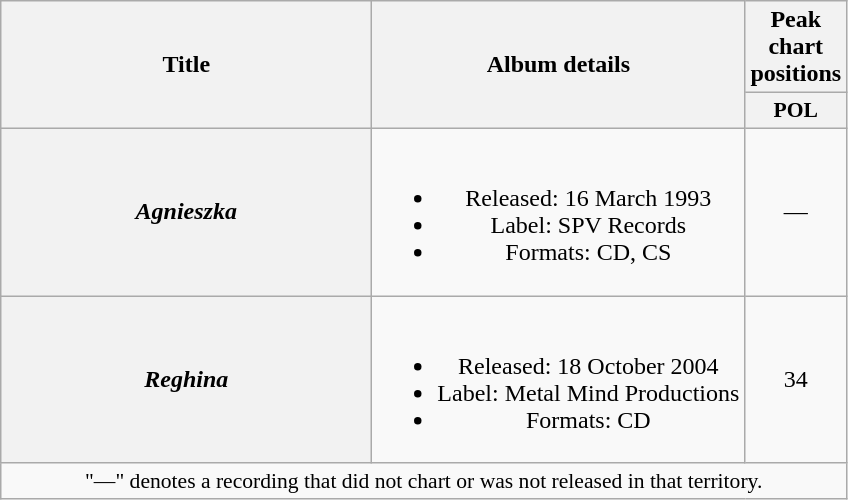<table class="wikitable plainrowheaders" style="text-align:center;">
<tr>
<th scope="col" rowspan="2" style="width:15em;">Title</th>
<th scope="col" rowspan="2">Album details</th>
<th scope="col">Peak chart positions</th>
</tr>
<tr>
<th scope="col" style="width:3em;font-size:90%;">POL<br></th>
</tr>
<tr>
<th scope="row"><em>Agnieszka</em></th>
<td><br><ul><li>Released: 16 March 1993</li><li>Label: SPV Records</li><li>Formats: CD, CS</li></ul></td>
<td>—</td>
</tr>
<tr>
<th scope="row"><em>Reghina</em></th>
<td><br><ul><li>Released: 18 October 2004</li><li>Label: Metal Mind Productions</li><li>Formats: CD</li></ul></td>
<td>34</td>
</tr>
<tr>
<td colspan="10" style="font-size:90%">"—" denotes a recording that did not chart or was not released in that territory.</td>
</tr>
</table>
